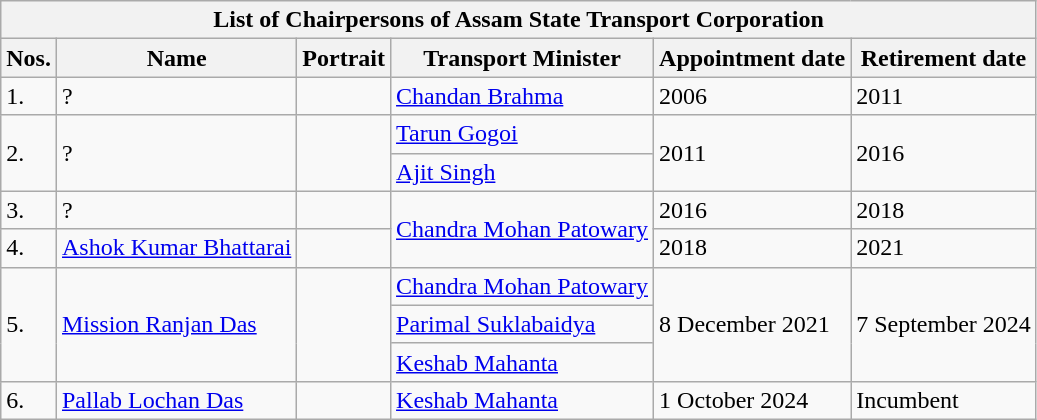<table class="wikitable">
<tr>
<th colspan="6">List of Chairpersons of Assam State Transport Corporation</th>
</tr>
<tr>
<th>Nos.</th>
<th>Name</th>
<th>Portrait</th>
<th>Transport Minister</th>
<th>Appointment date</th>
<th>Retirement date</th>
</tr>
<tr>
<td>1.</td>
<td>?</td>
<td></td>
<td rowspan="2"><a href='#'>Chandan Brahma</a></td>
<td>2006</td>
<td>2011</td>
</tr>
<tr>
<td rowspan="3">2.</td>
<td rowspan="3">?</td>
<td rowspan="3"></td>
<td rowspan="3">2011</td>
<td rowspan="3">2016</td>
</tr>
<tr>
<td><a href='#'>Tarun Gogoi</a></td>
</tr>
<tr>
<td><a href='#'>Ajit Singh</a></td>
</tr>
<tr>
<td>3.</td>
<td>?</td>
<td></td>
<td rowspan="2"><a href='#'>Chandra Mohan Patowary</a></td>
<td>2016</td>
<td>2018</td>
</tr>
<tr>
<td>4.</td>
<td><a href='#'>Ashok Kumar Bhattarai</a></td>
<td></td>
<td>2018</td>
<td>2021</td>
</tr>
<tr>
<td rowspan="3">5.</td>
<td rowspan="3"><a href='#'>Mission Ranjan Das</a></td>
<td rowspan="3"></td>
<td><a href='#'>Chandra Mohan Patowary</a></td>
<td rowspan="3">8 December 2021</td>
<td rowspan="3">7 September 2024</td>
</tr>
<tr>
<td><a href='#'>Parimal Suklabaidya</a></td>
</tr>
<tr>
<td><a href='#'>Keshab Mahanta</a></td>
</tr>
<tr>
<td rowspan="1">6.</td>
<td rowspan="1"><a href='#'>Pallab Lochan Das</a></td>
<td rowspan="1"></td>
<td><a href='#'>Keshab Mahanta</a></td>
<td rowspan="1">1 October 2024</td>
<td rowspan="1">Incumbent</td>
</tr>
</table>
